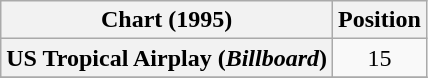<table class="wikitable plainrowheaders " style="text-align:center;">
<tr>
<th scope="col">Chart (1995)</th>
<th scope="col">Position</th>
</tr>
<tr>
<th scope="row">US Tropical Airplay (<em>Billboard</em>)</th>
<td>15</td>
</tr>
<tr>
</tr>
</table>
